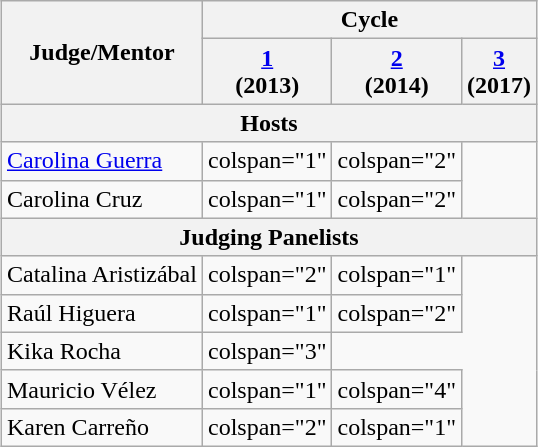<table class="wikitable" style="margin:1em auto 1em auto;">
<tr>
<th rowspan="2">Judge/Mentor</th>
<th colspan="3">Cycle</th>
</tr>
<tr>
<th><a href='#'>1</a><br> (2013)</th>
<th><a href='#'>2</a><br> (2014)</th>
<th><a href='#'>3</a><br> (2017)</th>
</tr>
<tr>
<th scope="col" colspan="4">Hosts</th>
</tr>
<tr>
<td scope="row"><a href='#'>Carolina Guerra</a></td>
<td>colspan="1" </td>
<td>colspan="2" </td>
</tr>
<tr>
<td scope="row">Carolina Cruz</td>
<td>colspan="1" </td>
<td>colspan="2" </td>
</tr>
<tr>
<th scope="col" colspan="4">Judging Panelists</th>
</tr>
<tr>
<td scope="row">Catalina Aristizábal</td>
<td>colspan="2" </td>
<td>colspan="1" </td>
</tr>
<tr>
<td scope="row">Raúl Higuera</td>
<td>colspan="1" </td>
<td>colspan="2" </td>
</tr>
<tr>
<td scope="row">Kika Rocha</td>
<td>colspan="3" </td>
</tr>
<tr>
<td scope="row">Mauricio Vélez</td>
<td>colspan="1" </td>
<td>colspan="4" </td>
</tr>
<tr>
<td scope="row">Karen Carreño</td>
<td>colspan="2" </td>
<td>colspan="1" </td>
</tr>
</table>
